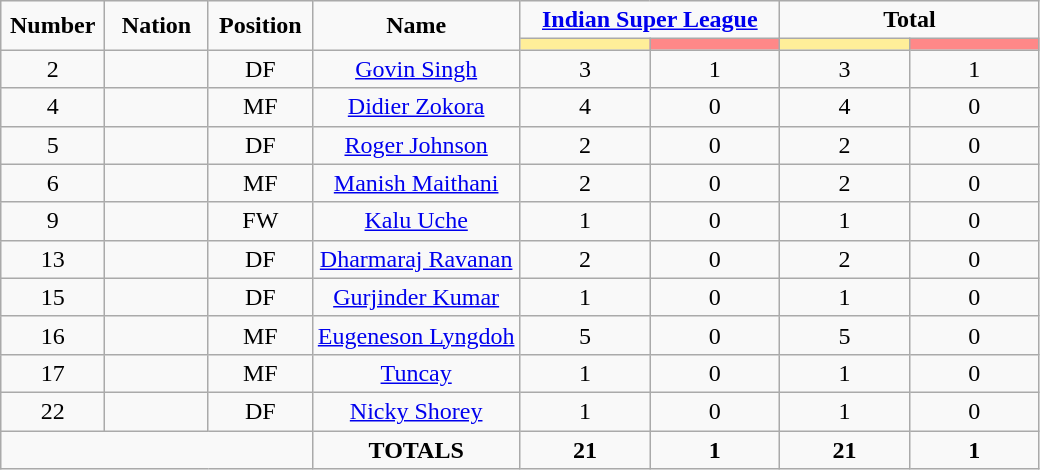<table class="wikitable" style="font-size: 100%; text-align: center;">
<tr>
<td rowspan="2" width="10%" align="center"><strong>Number</strong></td>
<td rowspan="2" width="10%" align="center"><strong>Nation</strong></td>
<td rowspan="2" width="10%" align="center"><strong>Position</strong></td>
<td rowspan="2" width="20%" align="center"><strong>Name</strong></td>
<td colspan="2" align="center"><strong><a href='#'>Indian Super League</a></strong></td>
<td colspan="2" align="center"><strong>Total</strong></td>
</tr>
<tr>
<th width=60 style="background: #FFEE99"></th>
<th width=60 style="background: #FF8888"></th>
<th width=60 style="background: #FFEE99"></th>
<th width=60 style="background: #FF8888"></th>
</tr>
<tr>
<td>2</td>
<td></td>
<td>DF</td>
<td><a href='#'>Govin Singh</a></td>
<td>3</td>
<td>1</td>
<td>3</td>
<td>1</td>
</tr>
<tr>
<td>4</td>
<td></td>
<td>MF</td>
<td><a href='#'>Didier Zokora</a></td>
<td>4</td>
<td>0</td>
<td>4</td>
<td>0</td>
</tr>
<tr>
<td>5</td>
<td></td>
<td>DF</td>
<td><a href='#'>Roger Johnson</a></td>
<td>2</td>
<td>0</td>
<td>2</td>
<td>0</td>
</tr>
<tr>
<td>6</td>
<td></td>
<td>MF</td>
<td><a href='#'>Manish Maithani</a></td>
<td>2</td>
<td>0</td>
<td>2</td>
<td>0</td>
</tr>
<tr>
<td>9</td>
<td></td>
<td>FW</td>
<td><a href='#'>Kalu Uche</a></td>
<td>1</td>
<td>0</td>
<td>1</td>
<td>0</td>
</tr>
<tr>
<td>13</td>
<td></td>
<td>DF</td>
<td><a href='#'>Dharmaraj Ravanan</a></td>
<td>2</td>
<td>0</td>
<td>2</td>
<td>0</td>
</tr>
<tr>
<td>15</td>
<td></td>
<td>DF</td>
<td><a href='#'>Gurjinder Kumar</a></td>
<td>1</td>
<td>0</td>
<td>1</td>
<td>0</td>
</tr>
<tr>
<td>16</td>
<td></td>
<td>MF</td>
<td><a href='#'>Eugeneson Lyngdoh</a></td>
<td>5</td>
<td>0</td>
<td>5</td>
<td>0</td>
</tr>
<tr>
<td>17</td>
<td></td>
<td>MF</td>
<td><a href='#'>Tuncay</a></td>
<td>1</td>
<td>0</td>
<td>1</td>
<td>0</td>
</tr>
<tr>
<td>22</td>
<td></td>
<td>DF</td>
<td><a href='#'>Nicky Shorey</a></td>
<td>1</td>
<td>0</td>
<td>1</td>
<td>0</td>
</tr>
<tr>
<td colspan="3"></td>
<td><strong>TOTALS</strong></td>
<td><strong>21</strong></td>
<td><strong>1</strong></td>
<td><strong>21</strong></td>
<td><strong>1</strong></td>
</tr>
</table>
